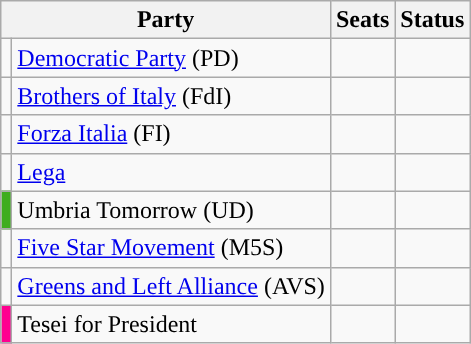<table class=wikitable>
<tr>
<th colspan=2>Party</th>
<th>Seats</th>
<th>Status</th>
</tr>
<tr>
<td></td>
<td><a href='#'>Democratic Party</a> (PD)</td>
<td></td>
<td></td>
</tr>
<tr>
<td></td>
<td><a href='#'>Brothers of Italy</a> (FdI)</td>
<td></td>
<td></td>
</tr>
<tr>
<td></td>
<td><a href='#'>Forza Italia</a> (FI)</td>
<td></td>
<td></td>
</tr>
<tr>
<td></td>
<td><a href='#'>Lega</a></td>
<td></td>
<td></td>
</tr>
<tr>
<td bgcolor="#3FAD1E"></td>
<td>Umbria Tomorrow (UD)</td>
<td></td>
<td></td>
</tr>
<tr>
<td></td>
<td><a href='#'>Five Star Movement</a> (M5S)</td>
<td></td>
<td></td>
</tr>
<tr>
<td></td>
<td><a href='#'>Greens and Left Alliance</a> (AVS)</td>
<td></td>
<td></td>
</tr>
<tr>
<td bgcolor="#FF0090"></td>
<td>Tesei for President</td>
<td></td>
<td></td>
</tr>
</table>
